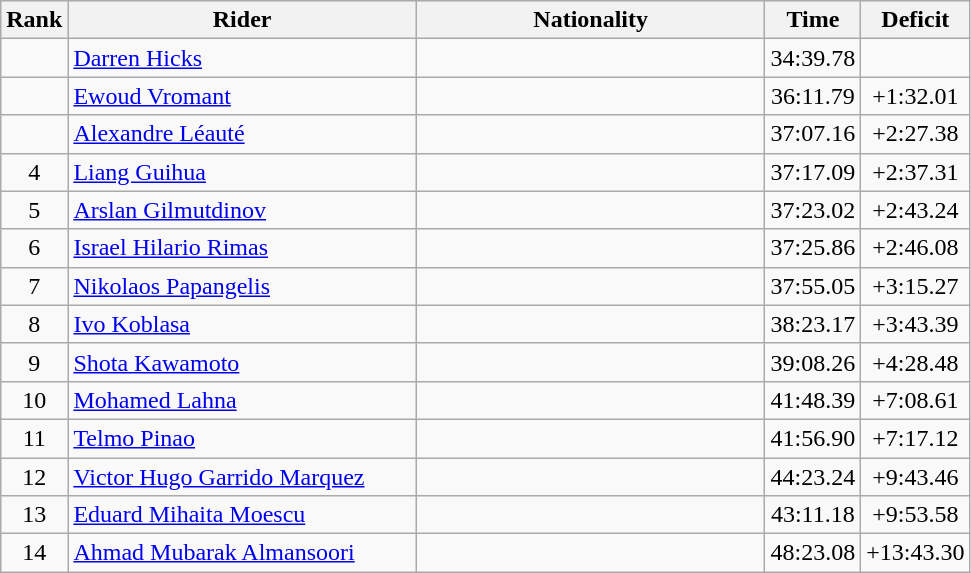<table class="wikitable sortable" style="text-align:center">
<tr style="background:#efefef;">
<th width="30">Rank</th>
<th width="225">Rider</th>
<th width="225">Nationality</th>
<th width="55">Time</th>
<th width="55">Deficit</th>
</tr>
<tr>
<td></td>
<td align="left"><a href='#'>Darren Hicks</a></td>
<td align="left"></td>
<td>34:39.78</td>
<td></td>
</tr>
<tr>
<td></td>
<td align="left"><a href='#'>Ewoud Vromant</a></td>
<td align="left"></td>
<td>36:11.79</td>
<td>+1:32.01</td>
</tr>
<tr>
<td></td>
<td align="left"><a href='#'>Alexandre Léauté</a></td>
<td align="left"></td>
<td>37:07.16</td>
<td>+2:27.38</td>
</tr>
<tr>
<td>4</td>
<td align="left"><a href='#'>Liang Guihua</a></td>
<td align="left"></td>
<td>37:17.09</td>
<td>+2:37.31</td>
</tr>
<tr>
<td>5</td>
<td align="left"><a href='#'>Arslan Gilmutdinov</a></td>
<td align="left"></td>
<td>37:23.02</td>
<td>+2:43.24</td>
</tr>
<tr>
<td>6</td>
<td align="left"><a href='#'>Israel Hilario Rimas</a></td>
<td align="left"></td>
<td>37:25.86</td>
<td>+2:46.08</td>
</tr>
<tr>
<td>7</td>
<td align="left"><a href='#'>Nikolaos Papangelis</a></td>
<td align="left"></td>
<td>37:55.05</td>
<td>+3:15.27</td>
</tr>
<tr>
<td>8</td>
<td align="left"><a href='#'>Ivo Koblasa</a></td>
<td align="left"></td>
<td>38:23.17</td>
<td>+3:43.39</td>
</tr>
<tr>
<td>9</td>
<td align="left"><a href='#'>Shota Kawamoto</a></td>
<td align="left"></td>
<td>39:08.26</td>
<td>+4:28.48</td>
</tr>
<tr>
<td>10</td>
<td align="left"><a href='#'>Mohamed Lahna</a></td>
<td align="left"></td>
<td>41:48.39</td>
<td>+7:08.61</td>
</tr>
<tr>
<td>11</td>
<td align="left"><a href='#'>Telmo Pinao</a></td>
<td align="left"></td>
<td>41:56.90</td>
<td>+7:17.12</td>
</tr>
<tr>
<td>12</td>
<td align="left"><a href='#'>Victor Hugo Garrido Marquez</a></td>
<td align="left"></td>
<td>44:23.24</td>
<td>+9:43.46</td>
</tr>
<tr>
<td>13</td>
<td align="left"><a href='#'>Eduard Mihaita Moescu</a></td>
<td align="left"></td>
<td>43:11.18</td>
<td>+9:53.58</td>
</tr>
<tr>
<td>14</td>
<td align="left"><a href='#'>Ahmad Mubarak Almansoori</a></td>
<td align="left"></td>
<td>48:23.08</td>
<td>+13:43.30</td>
</tr>
</table>
